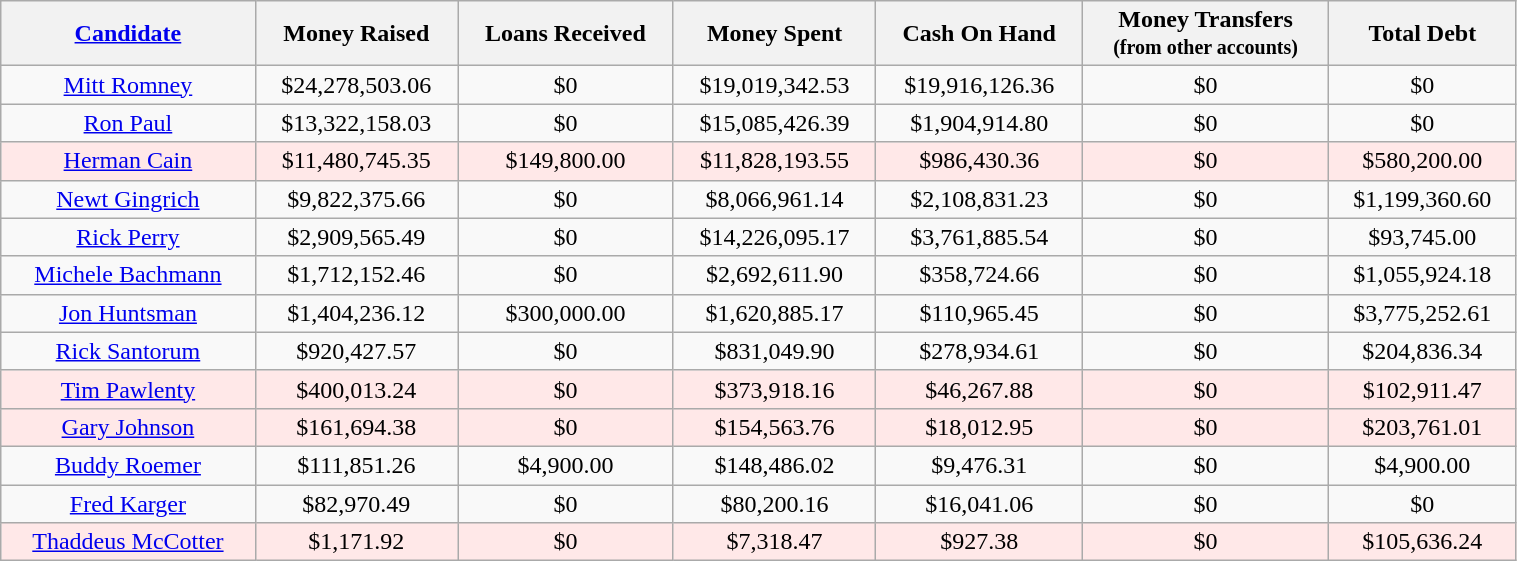<table class="sortable wikitable" style="text-align:center" width=80%>
<tr>
<th><a href='#'>Candidate</a></th>
<th>Money Raised</th>
<th>Loans Received</th>
<th>Money Spent</th>
<th>Cash On Hand</th>
<th>Money Transfers<br><small>(from other accounts)</small></th>
<th>Total Debt</th>
</tr>
<tr>
<td><a href='#'>Mitt Romney</a></td>
<td>$24,278,503.06</td>
<td>$0</td>
<td>$19,019,342.53</td>
<td>$19,916,126.36</td>
<td>$0</td>
<td>$0</td>
</tr>
<tr>
<td><a href='#'>Ron Paul</a></td>
<td>$13,322,158.03</td>
<td>$0</td>
<td>$15,085,426.39</td>
<td>$1,904,914.80</td>
<td>$0</td>
<td>$0</td>
</tr>
<tr bgcolor=#FFE8E8>
<td><a href='#'>Herman Cain</a></td>
<td>$11,480,745.35</td>
<td>$149,800.00</td>
<td>$11,828,193.55</td>
<td>$986,430.36</td>
<td>$0</td>
<td>$580,200.00</td>
</tr>
<tr>
<td><a href='#'>Newt Gingrich</a></td>
<td>$9,822,375.66</td>
<td>$0</td>
<td>$8,066,961.14</td>
<td>$2,108,831.23</td>
<td>$0</td>
<td>$1,199,360.60</td>
</tr>
<tr>
<td><a href='#'>Rick Perry</a></td>
<td>$2,909,565.49</td>
<td>$0</td>
<td>$14,226,095.17</td>
<td>$3,761,885.54</td>
<td>$0</td>
<td>$93,745.00</td>
</tr>
<tr>
<td><a href='#'>Michele Bachmann</a></td>
<td>$1,712,152.46</td>
<td>$0</td>
<td>$2,692,611.90</td>
<td>$358,724.66</td>
<td>$0</td>
<td>$1,055,924.18</td>
</tr>
<tr>
<td><a href='#'>Jon Huntsman</a></td>
<td>$1,404,236.12</td>
<td>$300,000.00</td>
<td>$1,620,885.17</td>
<td>$110,965.45</td>
<td>$0</td>
<td>$3,775,252.61</td>
</tr>
<tr>
<td><a href='#'>Rick Santorum</a></td>
<td>$920,427.57</td>
<td>$0</td>
<td>$831,049.90</td>
<td>$278,934.61</td>
<td>$0</td>
<td>$204,836.34</td>
</tr>
<tr bgcolor=#FFE8E8>
<td><a href='#'>Tim Pawlenty</a></td>
<td>$400,013.24</td>
<td>$0</td>
<td>$373,918.16</td>
<td>$46,267.88</td>
<td>$0</td>
<td>$102,911.47</td>
</tr>
<tr bgcolor=#FFE8E8>
<td><a href='#'>Gary Johnson</a></td>
<td>$161,694.38</td>
<td>$0</td>
<td>$154,563.76</td>
<td>$18,012.95</td>
<td>$0</td>
<td>$203,761.01</td>
</tr>
<tr>
<td><a href='#'>Buddy Roemer</a></td>
<td>$111,851.26</td>
<td>$4,900.00</td>
<td>$148,486.02</td>
<td>$9,476.31</td>
<td>$0</td>
<td>$4,900.00</td>
</tr>
<tr>
<td><a href='#'>Fred Karger</a></td>
<td>$82,970.49</td>
<td>$0</td>
<td>$80,200.16</td>
<td>$16,041.06</td>
<td>$0</td>
<td>$0</td>
</tr>
<tr bgcolor=#FFE8E8>
<td><a href='#'>Thaddeus McCotter</a></td>
<td>$1,171.92</td>
<td>$0</td>
<td>$7,318.47</td>
<td>$927.38</td>
<td>$0</td>
<td>$105,636.24</td>
</tr>
</table>
